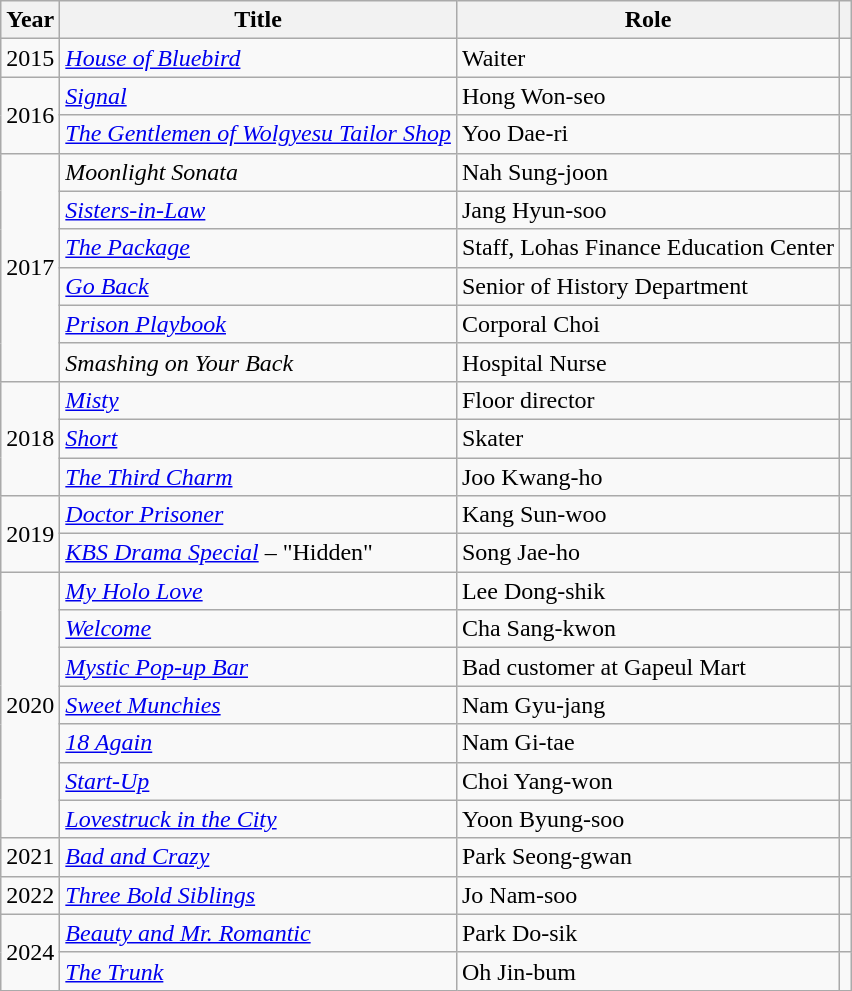<table class="wikitable">
<tr>
<th>Year</th>
<th>Title</th>
<th>Role</th>
<th></th>
</tr>
<tr>
<td>2015</td>
<td><em><a href='#'>House of Bluebird</a></em></td>
<td>Waiter</td>
<td></td>
</tr>
<tr>
<td rowspan="2">2016</td>
<td><em><a href='#'>Signal</a></em></td>
<td>Hong Won-seo</td>
<td></td>
</tr>
<tr>
<td><em><a href='#'>The Gentlemen of Wolgyesu Tailor Shop</a></em></td>
<td>Yoo Dae-ri</td>
<td></td>
</tr>
<tr>
<td rowspan="6">2017</td>
<td><em>Moonlight Sonata</em></td>
<td>Nah Sung-joon</td>
<td></td>
</tr>
<tr>
<td><em><a href='#'>Sisters-in-Law</a></em></td>
<td>Jang Hyun-soo</td>
<td></td>
</tr>
<tr>
<td><em><a href='#'>The Package</a></em></td>
<td>Staff, Lohas Finance Education Center</td>
<td></td>
</tr>
<tr>
<td><em><a href='#'>Go Back</a></em></td>
<td>Senior of History Department</td>
<td></td>
</tr>
<tr>
<td><em><a href='#'>Prison Playbook</a></em></td>
<td>Corporal Choi</td>
<td></td>
</tr>
<tr>
<td><em>Smashing on Your Back</em></td>
<td>Hospital Nurse</td>
<td></td>
</tr>
<tr>
<td rowspan="3">2018</td>
<td><em><a href='#'>Misty</a></em></td>
<td>Floor director</td>
<td></td>
</tr>
<tr>
<td><em><a href='#'>Short</a></em></td>
<td>Skater</td>
<td></td>
</tr>
<tr>
<td><em><a href='#'>The Third Charm</a></em></td>
<td>Joo Kwang-ho</td>
<td></td>
</tr>
<tr>
<td rowspan="2">2019</td>
<td><em><a href='#'>Doctor Prisoner</a></em></td>
<td>Kang Sun-woo</td>
<td></td>
</tr>
<tr>
<td><em><a href='#'>KBS Drama Special</a></em> – "Hidden"</td>
<td>Song Jae-ho</td>
<td></td>
</tr>
<tr>
<td rowspan="7">2020</td>
<td><em><a href='#'>My Holo Love</a></em></td>
<td>Lee Dong-shik</td>
<td></td>
</tr>
<tr>
<td><em><a href='#'>Welcome</a></em></td>
<td>Cha Sang-kwon</td>
<td></td>
</tr>
<tr>
<td><em><a href='#'>Mystic Pop-up Bar</a></em></td>
<td>Bad customer at Gapeul Mart</td>
<td></td>
</tr>
<tr>
<td><em><a href='#'>Sweet Munchies</a></em></td>
<td>Nam Gyu-jang</td>
<td></td>
</tr>
<tr>
<td><em><a href='#'>18 Again</a></em></td>
<td>Nam Gi-tae</td>
<td></td>
</tr>
<tr>
<td><em><a href='#'>Start-Up</a></em></td>
<td>Choi Yang-won</td>
<td></td>
</tr>
<tr>
<td><em><a href='#'>Lovestruck in the City</a></em></td>
<td>Yoon Byung-soo</td>
<td></td>
</tr>
<tr>
<td>2021</td>
<td><em><a href='#'>Bad and Crazy</a></em></td>
<td>Park Seong-gwan</td>
<td></td>
</tr>
<tr>
<td>2022</td>
<td><em><a href='#'>Three Bold Siblings</a></em></td>
<td>Jo Nam-soo</td>
<td></td>
</tr>
<tr>
<td rowspan="2">2024</td>
<td><em><a href='#'>Beauty and Mr. Romantic</a></em></td>
<td>Park Do-sik</td>
<td></td>
</tr>
<tr>
<td><em><a href='#'>The Trunk</a></em></td>
<td>Oh Jin-bum</td>
<td></td>
</tr>
</table>
